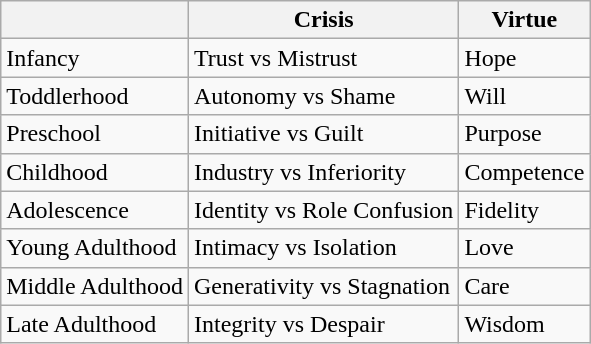<table class="wikitable">
<tr>
<th></th>
<th>Crisis</th>
<th>Virtue</th>
</tr>
<tr>
<td>Infancy</td>
<td>Trust vs Mistrust</td>
<td>Hope</td>
</tr>
<tr>
<td>Toddlerhood</td>
<td>Autonomy vs Shame</td>
<td>Will</td>
</tr>
<tr>
<td>Preschool</td>
<td>Initiative vs Guilt</td>
<td>Purpose</td>
</tr>
<tr>
<td>Childhood</td>
<td>Industry vs Inferiority</td>
<td>Competence</td>
</tr>
<tr>
<td>Adolescence</td>
<td>Identity vs Role Confusion</td>
<td>Fidelity</td>
</tr>
<tr>
<td>Young Adulthood</td>
<td>Intimacy vs Isolation</td>
<td>Love</td>
</tr>
<tr>
<td>Middle Adulthood</td>
<td>Generativity vs Stagnation</td>
<td>Care</td>
</tr>
<tr>
<td>Late Adulthood</td>
<td>Integrity vs Despair</td>
<td>Wisdom</td>
</tr>
</table>
